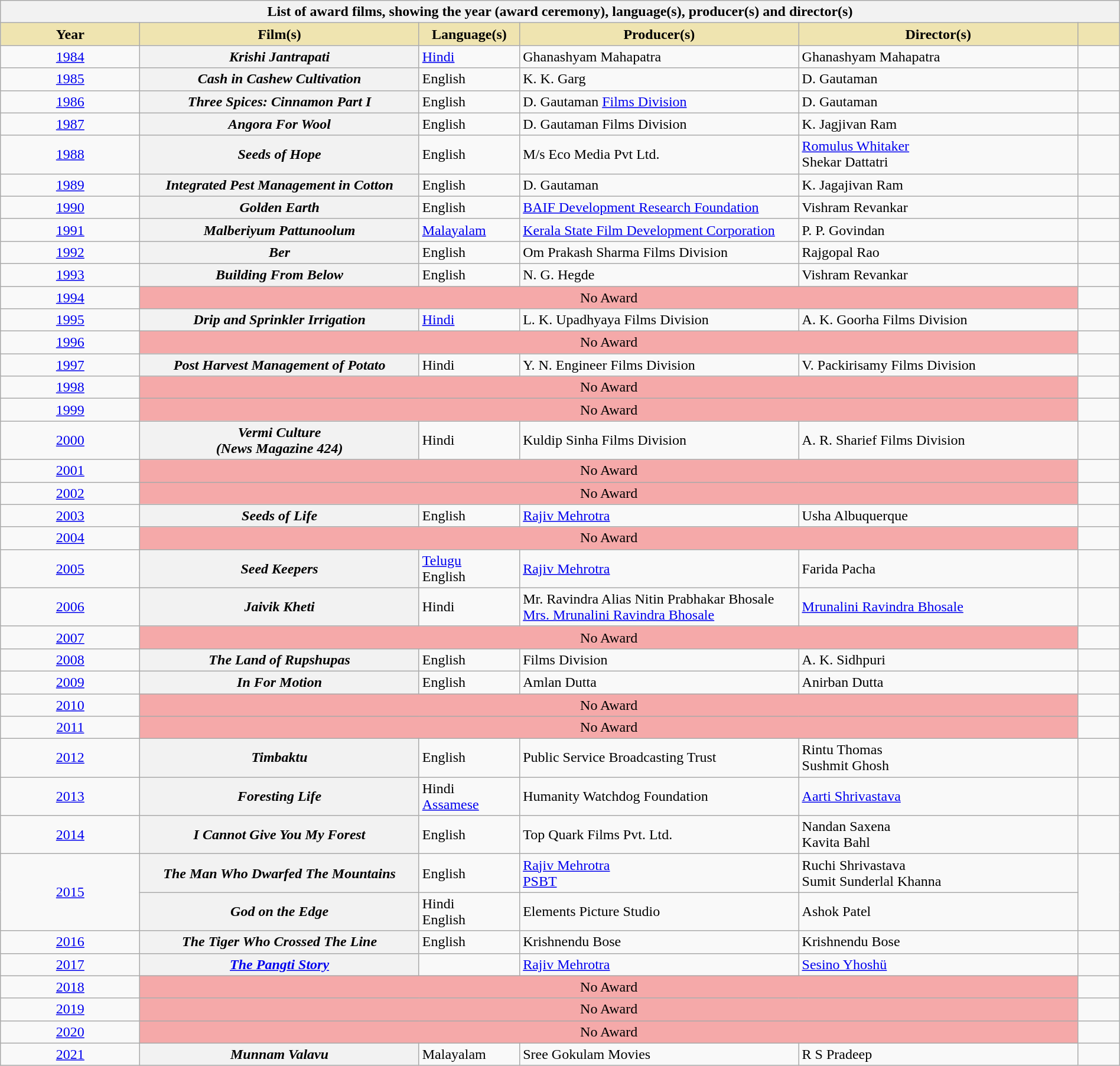<table class="wikitable sortable plainrowheaders" style="width:100%">
<tr>
<th colspan="6">List of award films, showing the year (award ceremony), language(s), producer(s) and director(s)</th>
</tr>
<tr>
<th scope="col" style="background-color:#EFE4B0;width:10%;">Year</th>
<th scope="col" style="background-color:#EFE4B0;width:20%;">Film(s)</th>
<th scope="col" style="background-color:#EFE4B0;width:7%;">Language(s)</th>
<th scope="col" style="background-color:#EFE4B0;width:20%;">Producer(s)</th>
<th scope="col" style="background-color:#EFE4B0;width:20%;">Director(s)</th>
<th scope="col" style="background-color:#EFE4B0;width:3%;" class="unsortable"></th>
</tr>
<tr>
<td align="center"><a href='#'>1984<br></a></td>
<th scope="row"><em>Krishi Jantrapati</em></th>
<td><a href='#'>Hindi</a></td>
<td>Ghanashyam Mahapatra</td>
<td>Ghanashyam Mahapatra</td>
<td align="center"></td>
</tr>
<tr>
<td align="center"><a href='#'>1985<br></a></td>
<th scope="row"><em>Cash in Cashew Cultivation</em></th>
<td>English</td>
<td>K. K. Garg</td>
<td>D. Gautaman</td>
<td align="center"></td>
</tr>
<tr>
<td align="center"><a href='#'>1986<br></a></td>
<th scope="row"><em>Three Spices: Cinnamon Part I</em></th>
<td>English</td>
<td>D. Gautaman  <a href='#'>Films Division</a></td>
<td>D. Gautaman</td>
<td align="center"></td>
</tr>
<tr>
<td align="center"><a href='#'>1987<br></a></td>
<th scope="row"><em>Angora For Wool</em></th>
<td>English</td>
<td>D. Gautaman  Films Division</td>
<td>K. Jagjivan Ram</td>
<td align="center"></td>
</tr>
<tr>
<td align="center"><a href='#'>1988<br></a></td>
<th scope="row"><em>Seeds of Hope</em></th>
<td>English</td>
<td>M/s Eco Media Pvt Ltd.</td>
<td><a href='#'>Romulus Whitaker</a><br>Shekar Dattatri</td>
<td align="center"></td>
</tr>
<tr>
<td align="center"><a href='#'>1989<br></a></td>
<th scope="row"><em>Integrated Pest Management in Cotton</em></th>
<td>English</td>
<td>D. Gautaman</td>
<td>K. Jagajivan Ram</td>
<td align="center"></td>
</tr>
<tr>
<td align="center"><a href='#'>1990<br></a></td>
<th scope="row"><em>Golden Earth</em></th>
<td>English</td>
<td><a href='#'>BAIF Development Research Foundation</a></td>
<td>Vishram Revankar</td>
<td align="center"></td>
</tr>
<tr>
<td align="center"><a href='#'>1991<br></a></td>
<th scope="row"><em>Malberiyum Pattunoolum</em></th>
<td><a href='#'>Malayalam</a></td>
<td><a href='#'>Kerala State Film Development Corporation</a></td>
<td>P. P. Govindan</td>
<td align="center"></td>
</tr>
<tr>
<td align="center"><a href='#'>1992<br></a></td>
<th scope="row"><em>Ber</em></th>
<td>English</td>
<td>Om Prakash Sharma  Films Division</td>
<td>Rajgopal Rao</td>
<td align="center"></td>
</tr>
<tr>
<td align="center"><a href='#'>1993<br></a></td>
<th scope="row"><em>Building From Below</em></th>
<td>English</td>
<td>N. G. Hegde</td>
<td>Vishram Revankar</td>
<td align="center"></td>
</tr>
<tr>
<td align="center"><a href='#'>1994<br></a></td>
<td colspan="4" style="background-color:#F5A9A9;text-align:center;">No Award</td>
<td align="center"></td>
</tr>
<tr>
<td align="center"><a href='#'>1995<br></a></td>
<th scope="row"><em>Drip and Sprinkler Irrigation</em></th>
<td><a href='#'>Hindi</a></td>
<td>L. K. Upadhyaya  Films Division</td>
<td>A. K. Goorha  Films Division</td>
<td align="center"></td>
</tr>
<tr>
<td align="center"><a href='#'>1996<br></a></td>
<td colspan="4" style="background-color:#F5A9A9;text-align:center;">No Award</td>
<td align="center"></td>
</tr>
<tr>
<td align="center"><a href='#'>1997<br></a></td>
<th scope="row"><em>Post Harvest Management of Potato</em></th>
<td>Hindi</td>
<td>Y. N. Engineer  Films Division</td>
<td>V. Packirisamy  Films Division</td>
<td align="center"></td>
</tr>
<tr>
<td align="center"><a href='#'>1998<br></a></td>
<td colspan="4" style="background-color:#F5A9A9;text-align:center;">No Award</td>
<td align="center"></td>
</tr>
<tr>
<td align="center"><a href='#'>1999<br></a></td>
<td colspan="4" style="background-color:#F5A9A9;text-align:center;">No Award</td>
<td align="center"></td>
</tr>
<tr>
<td align="center"><a href='#'>2000<br></a></td>
<th scope="row"><em>Vermi Culture<br>(News Magazine 424)</em></th>
<td>Hindi</td>
<td>Kuldip Sinha  Films Division</td>
<td>A. R. Sharief  Films Division</td>
<td align="center"></td>
</tr>
<tr>
<td align="center"><a href='#'>2001<br></a></td>
<td colspan="4" style="background-color:#F5A9A9;text-align:center;">No Award</td>
<td align="center"></td>
</tr>
<tr>
<td align="center"><a href='#'>2002<br></a></td>
<td colspan="4" style="background-color:#F5A9A9;text-align:center;">No Award</td>
<td align="center"></td>
</tr>
<tr>
<td align="center"><a href='#'>2003<br></a></td>
<th scope="row"><em>Seeds of Life</em></th>
<td>English</td>
<td><a href='#'>Rajiv Mehrotra</a></td>
<td>Usha Albuquerque</td>
<td align="center"></td>
</tr>
<tr>
<td align="center"><a href='#'>2004<br></a></td>
<td colspan="4" style="background-color:#F5A9A9;text-align:center;">No Award</td>
<td align="center"></td>
</tr>
<tr>
<td align="center"><a href='#'>2005<br></a></td>
<th scope="row"><em>Seed Keepers</em></th>
<td><a href='#'>Telugu</a><br> English</td>
<td><a href='#'>Rajiv Mehrotra</a></td>
<td>Farida Pacha</td>
<td align="center"></td>
</tr>
<tr>
<td align="center"><a href='#'>2006<br></a></td>
<th scope="row"><em>Jaivik Kheti</em></th>
<td>Hindi</td>
<td>Mr. Ravindra Alias Nitin Prabhakar Bhosale<br><a href='#'>Mrs. Mrunalini Ravindra Bhosale</a></td>
<td><a href='#'>Mrunalini Ravindra Bhosale</a></td>
<td align="center"></td>
</tr>
<tr>
<td align="center"><a href='#'>2007<br></a></td>
<td colspan="4" style="background-color:#F5A9A9;text-align:center;">No Award</td>
<td align="center"></td>
</tr>
<tr>
<td align="center"><a href='#'>2008<br></a></td>
<th scope="row"><em>The Land of Rupshupas</em></th>
<td>English</td>
<td>Films Division</td>
<td>A. K. Sidhpuri</td>
<td align="center"></td>
</tr>
<tr>
<td align="center"><a href='#'>2009<br></a></td>
<th scope="row"><em>In For Motion</em></th>
<td>English</td>
<td>Amlan Dutta</td>
<td>Anirban Dutta</td>
<td align="center"></td>
</tr>
<tr>
<td align="center"><a href='#'>2010<br></a></td>
<td colspan="4" style="background-color:#F5A9A9;text-align:center;">No Award</td>
<td align="center"></td>
</tr>
<tr>
<td align="center"><a href='#'>2011<br></a></td>
<td colspan="4" style="background-color:#F5A9A9;text-align:center;">No Award</td>
<td align="center"></td>
</tr>
<tr>
<td align="center"><a href='#'>2012<br></a></td>
<th scope="row"><em>Timbaktu</em></th>
<td>English</td>
<td>Public Service Broadcasting Trust</td>
<td>Rintu Thomas<br>Sushmit Ghosh</td>
<td align="center"></td>
</tr>
<tr>
<td align="center"><a href='#'>2013<br></a></td>
<th scope="row"><em>Foresting Life</em></th>
<td>Hindi<br><a href='#'>Assamese</a></td>
<td>Humanity Watchdog Foundation</td>
<td><a href='#'>Aarti Shrivastava</a></td>
<td align="center"></td>
</tr>
<tr>
<td align="center"><a href='#'>2014<br></a></td>
<th scope="row"><em>I Cannot Give You My Forest</em></th>
<td>English</td>
<td>Top Quark Films Pvt. Ltd.</td>
<td>Nandan Saxena<br>Kavita Bahl</td>
<td align="center"></td>
</tr>
<tr>
<td align="center" rowspan="2"><a href='#'>2015<br></a></td>
<th scope="row"><em>The Man Who Dwarfed The Mountains</em></th>
<td>English</td>
<td><a href='#'>Rajiv Mehrotra</a><br><a href='#'>PSBT</a></td>
<td>Ruchi Shrivastava<br>Sumit Sunderlal Khanna</td>
<td align="center" rowspan="2"></td>
</tr>
<tr>
<th scope="row"><em>God on the Edge</em></th>
<td>Hindi<br>English</td>
<td>Elements Picture Studio</td>
<td>Ashok Patel</td>
</tr>
<tr>
<td align="center"><a href='#'>2016<br></a></td>
<th scope="row"><em>The Tiger Who Crossed The Line</em></th>
<td>English</td>
<td>Krishnendu Bose</td>
<td>Krishnendu Bose</td>
<td align="center"></td>
</tr>
<tr>
<td align="center"><a href='#'>2017<br></a></td>
<th scope="row"><em><a href='#'>The Pangti Story</a></em></th>
<td></td>
<td><a href='#'>Rajiv Mehrotra</a></td>
<td><a href='#'>Sesino Yhoshü</a></td>
<td align="center"></td>
</tr>
<tr>
<td align="center"><a href='#'>2018<br></a></td>
<td colspan="4" bgcolor="#F5A9A9" align="center">No Award</td>
<td align="center"></td>
</tr>
<tr>
<td align="center"><a href='#'>2019<br></a></td>
<td colspan="4" bgcolor="#F5A9A9" align="center">No Award</td>
<td align="center"></td>
</tr>
<tr>
<td align="center"><a href='#'>2020<br></a></td>
<td colspan="4" bgcolor="#F5A9A9" align="center">No Award</td>
<td align="center"></td>
</tr>
<tr>
<td align="center"><a href='#'>2021<br></a></td>
<th scope="row"><em>Munnam Valavu</em></th>
<td>Malayalam</td>
<td>Sree Gokulam Movies</td>
<td>R S Pradeep</td>
<td align="center"></td>
</tr>
</table>
